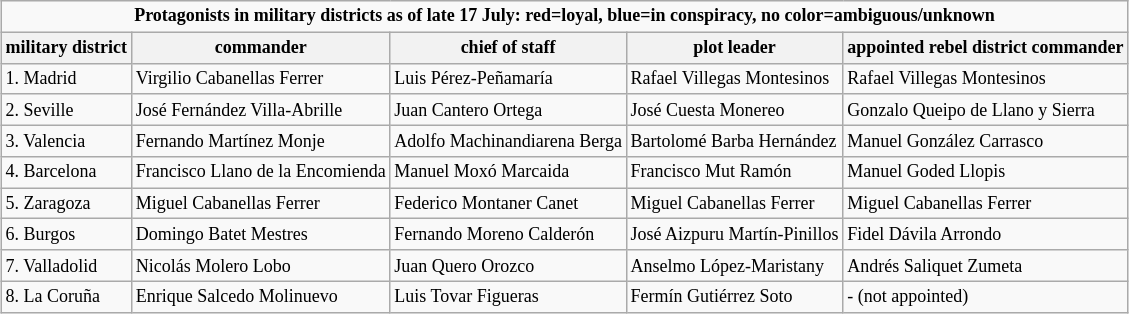<table class=wikitable style="text-align:left; font-size:12px; left; margin:5px">
<tr>
<td colspan="12" style="text-align:center;"><strong>Protagonists in military districts as of late 17 July: red=loyal, blue=in conspiracy, no color=ambiguous/unknown</strong></td>
</tr>
<tr>
<th>military district</th>
<th>commander</th>
<th>chief of staff</th>
<th>plot leader</th>
<th>appointed rebel district commander</th>
</tr>
<tr>
<td>1. Madrid</td>
<td>Virgilio Cabanellas Ferrer</td>
<td><span>Luis Pérez-Peñamaría</span></td>
<td><span>Rafael Villegas Montesinos</span></td>
<td><span>Rafael Villegas Montesinos</span></td>
</tr>
<tr>
<td>2. Seville</td>
<td><span>José Fernández Villa-Abrille</span></td>
<td><span>Juan Cantero Ortega</span></td>
<td><span>José Cuesta Monereo</span></td>
<td><span>Gonzalo Queipo de Llano y Sierra</span></td>
</tr>
<tr>
<td>3. Valencia</td>
<td>Fernando Martínez Monje</td>
<td>Adolfo Machinandiarena Berga</td>
<td><span>Bartolomé Barba Hernández</span></td>
<td><span>Manuel González Carrasco</span></td>
</tr>
<tr>
<td>4. Barcelona</td>
<td><span>Francisco Llano de la Encomienda</span></td>
<td><span>Manuel Moxó Marcaida</span></td>
<td><span>Francisco Mut Ramón</span></td>
<td><span>Manuel Goded Llopis </span></td>
</tr>
<tr>
<td>5. Zaragoza</td>
<td><span>Miguel Cabanellas Ferrer</span></td>
<td><span>Federico Montaner Canet</span></td>
<td><span>Miguel Cabanellas Ferrer</span></td>
<td><span>Miguel Cabanellas Ferrer</span></td>
</tr>
<tr>
<td>6. Burgos</td>
<td><span>Domingo Batet Mestres</span></td>
<td>Fernando Moreno Calderón</td>
<td><span>José Aizpuru Martín-Pinillos </span></td>
<td><span>Fidel Dávila Arrondo </span></td>
</tr>
<tr>
<td>7. Valladolid</td>
<td><span>Nicolás Molero Lobo</span></td>
<td><span>Juan Quero Orozco</span></td>
<td><span>Anselmo López-Maristany</span></td>
<td><span>Andrés Saliquet Zumeta</span></td>
</tr>
<tr>
<td>8. La Coruña</td>
<td><span>Enrique Salcedo Molinuevo</span></td>
<td>Luis Tovar Figueras</td>
<td><span>Fermín Gutiérrez Soto</span></td>
<td>- (not appointed)</td>
</tr>
</table>
